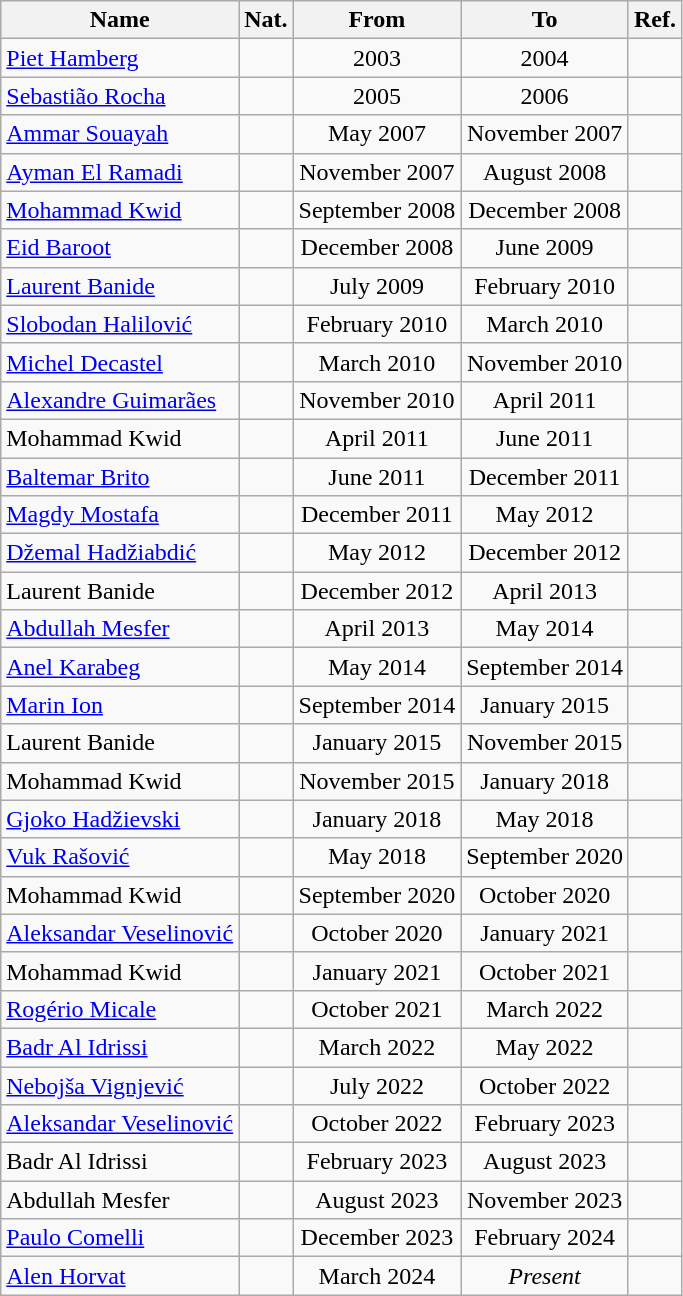<table class="wikitable">
<tr>
<th>Name</th>
<th>Nat.</th>
<th>From</th>
<th>To</th>
<th>Ref.</th>
</tr>
<tr>
<td><a href='#'>Piet Hamberg</a></td>
<td></td>
<td style="text-align:center">2003</td>
<td style="text-align:center">2004</td>
<td></td>
</tr>
<tr>
<td><a href='#'>Sebastião Rocha</a></td>
<td></td>
<td style="text-align:center">2005</td>
<td style="text-align:center">2006</td>
<td></td>
</tr>
<tr>
<td><a href='#'>Ammar Souayah</a></td>
<td></td>
<td style="text-align:center">May 2007</td>
<td style="text-align:center">November 2007</td>
<td></td>
</tr>
<tr>
<td><a href='#'>Ayman El Ramadi</a></td>
<td></td>
<td style="text-align:center">November 2007</td>
<td style="text-align:center">August 2008</td>
<td></td>
</tr>
<tr>
<td><a href='#'>Mohammad Kwid</a></td>
<td></td>
<td style="text-align:center">September 2008</td>
<td style="text-align:center">December 2008</td>
<td></td>
</tr>
<tr>
<td><a href='#'>Eid Baroot</a></td>
<td></td>
<td style="text-align:center">December 2008</td>
<td style="text-align:center">June 2009</td>
<td></td>
</tr>
<tr>
<td><a href='#'>Laurent Banide</a></td>
<td></td>
<td style="text-align:center">July 2009</td>
<td style="text-align:center">February 2010</td>
<td></td>
</tr>
<tr>
<td><a href='#'>Slobodan Halilović</a></td>
<td></td>
<td style="text-align:center">February 2010</td>
<td style="text-align:center">March 2010</td>
<td></td>
</tr>
<tr>
<td><a href='#'>Michel Decastel</a></td>
<td></td>
<td style="text-align:center">March 2010</td>
<td style="text-align:center">November 2010</td>
<td></td>
</tr>
<tr>
<td><a href='#'>Alexandre Guimarães</a></td>
<td></td>
<td style="text-align:center">November 2010</td>
<td style="text-align:center">April 2011</td>
<td></td>
</tr>
<tr>
<td>Mohammad Kwid</td>
<td></td>
<td style="text-align:center">April 2011</td>
<td style="text-align:center">June 2011</td>
<td></td>
</tr>
<tr>
<td><a href='#'>Baltemar Brito</a></td>
<td></td>
<td style="text-align:center">June 2011</td>
<td style="text-align:center">December 2011</td>
<td></td>
</tr>
<tr>
<td><a href='#'>Magdy Mostafa</a></td>
<td></td>
<td style="text-align:center">December 2011</td>
<td style="text-align:center">May 2012</td>
<td></td>
</tr>
<tr>
<td><a href='#'>Džemal Hadžiabdić</a></td>
<td></td>
<td style="text-align:center">May 2012</td>
<td style="text-align:center">December 2012</td>
<td></td>
</tr>
<tr>
<td>Laurent Banide</td>
<td></td>
<td style="text-align:center">December 2012</td>
<td style="text-align:center">April 2013</td>
<td></td>
</tr>
<tr>
<td><a href='#'>Abdullah Mesfer</a></td>
<td></td>
<td style="text-align:center">April 2013</td>
<td style="text-align:center">May 2014</td>
<td></td>
</tr>
<tr>
<td><a href='#'>Anel Karabeg</a></td>
<td></td>
<td style="text-align:center">May 2014</td>
<td style="text-align:center">September 2014</td>
<td></td>
</tr>
<tr>
<td><a href='#'>Marin Ion</a></td>
<td></td>
<td style="text-align:center">September 2014</td>
<td style="text-align:center">January 2015</td>
<td></td>
</tr>
<tr>
<td>Laurent Banide</td>
<td></td>
<td style="text-align:center">January 2015</td>
<td style="text-align:center">November 2015</td>
<td></td>
</tr>
<tr>
<td>Mohammad Kwid</td>
<td></td>
<td style="text-align:center">November 2015</td>
<td style="text-align:center">January 2018</td>
<td></td>
</tr>
<tr>
<td><a href='#'>Gjoko Hadžievski</a></td>
<td></td>
<td style="text-align:center">January 2018</td>
<td style="text-align:center">May 2018</td>
<td></td>
</tr>
<tr>
<td><a href='#'>Vuk Rašović</a></td>
<td></td>
<td style="text-align:center">May 2018</td>
<td style="text-align:center">September 2020</td>
<td></td>
</tr>
<tr>
<td>Mohammad Kwid</td>
<td></td>
<td style="text-align:center">September 2020</td>
<td style="text-align:center">October 2020</td>
<td></td>
</tr>
<tr>
<td><a href='#'>Aleksandar Veselinović</a></td>
<td></td>
<td style="text-align:center">October 2020</td>
<td style="text-align:center">January 2021</td>
<td></td>
</tr>
<tr>
<td>Mohammad Kwid</td>
<td></td>
<td style="text-align:center">January 2021</td>
<td style="text-align:center">October 2021</td>
<td></td>
</tr>
<tr>
<td><a href='#'>Rogério Micale</a></td>
<td></td>
<td style="text-align:center">October 2021</td>
<td style="text-align:center">March 2022</td>
<td></td>
</tr>
<tr>
<td><a href='#'>Badr Al Idrissi</a></td>
<td></td>
<td style="text-align:center">March 2022</td>
<td style="text-align:center">May 2022</td>
<td></td>
</tr>
<tr>
<td><a href='#'>Nebojša Vignjević</a></td>
<td></td>
<td style="text-align:center">July 2022</td>
<td style="text-align:center">October 2022</td>
<td></td>
</tr>
<tr>
<td><a href='#'>Aleksandar Veselinović</a></td>
<td></td>
<td style="text-align:center">October 2022</td>
<td style="text-align:center">February 2023</td>
<td></td>
</tr>
<tr>
<td>Badr Al Idrissi</td>
<td></td>
<td style="text-align:center">February 2023</td>
<td style="text-align:center">August 2023</td>
<td></td>
</tr>
<tr>
<td>Abdullah Mesfer</td>
<td></td>
<td style="text-align:center">August 2023</td>
<td style="text-align:center">November 2023</td>
<td></td>
</tr>
<tr>
<td><a href='#'>Paulo Comelli</a></td>
<td></td>
<td style="text-align:center">December 2023</td>
<td style="text-align:center">February 2024</td>
<td></td>
</tr>
<tr>
<td><a href='#'>Alen Horvat</a></td>
<td></td>
<td style="text-align:center">March 2024</td>
<td style="text-align:center"><em>Present</em></td>
<td></td>
</tr>
</table>
